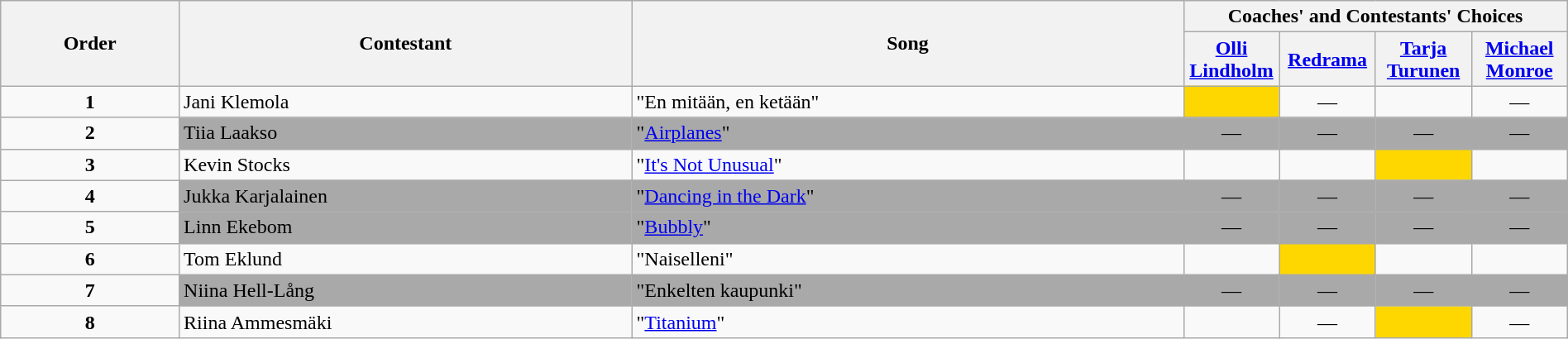<table class="wikitable" style="width:100%;">
<tr>
<th rowspan=2>Order</th>
<th rowspan=2>Contestant</th>
<th rowspan=2>Song</th>
<th colspan=4>Coaches' and Contestants' Choices</th>
</tr>
<tr>
<th width="70"><a href='#'>Olli Lindholm</a></th>
<th width="70"><a href='#'>Redrama</a></th>
<th width="70"><a href='#'>Tarja Turunen</a></th>
<th width="70"><a href='#'>Michael Monroe</a></th>
</tr>
<tr>
<td align="center"><strong>1</strong></td>
<td>Jani Klemola</td>
<td>"En mitään, en ketään"</td>
<td style="background:gold;text-align:center;"></td>
<td align="center">—</td>
<td style=";text-align:center;"></td>
<td align="center">—</td>
</tr>
<tr>
<td align="center"><strong>2</strong></td>
<td style="background:darkgrey;text-align:left;">Tiia Laakso</td>
<td style="background:darkgrey;text-align:left;">"<a href='#'>Airplanes</a>"</td>
<td style="background:darkgrey;text-align:center;">—</td>
<td style="background:darkgrey;text-align:center;">—</td>
<td style="background:darkgrey;text-align:center;">—</td>
<td style="background:darkgrey;text-align:center;">—</td>
</tr>
<tr>
<td align="center"><strong>3</strong></td>
<td>Kevin Stocks</td>
<td>"<a href='#'>It's Not Unusual</a>"</td>
<td style=";text-align:center;"></td>
<td style=";text-align:center;"></td>
<td style="background:gold;text-align:center;"></td>
<td style=";text-align:center;"></td>
</tr>
<tr>
<td align="center"><strong>4</strong></td>
<td style="background:darkgrey;text-align:left;">Jukka Karjalainen</td>
<td style="background:darkgrey;text-align:left;">"<a href='#'>Dancing in the Dark</a>"</td>
<td style="background:darkgrey;text-align:center;">—</td>
<td style="background:darkgrey;text-align:center;">—</td>
<td style="background:darkgrey;text-align:center;">—</td>
<td style="background:darkgrey;text-align:center;">—</td>
</tr>
<tr>
<td align="center"><strong>5</strong></td>
<td style="background:darkgrey;text-align:left;">Linn Ekebom</td>
<td style="background:darkgrey;text-align:left;">"<a href='#'>Bubbly</a>"</td>
<td style="background:darkgrey;text-align:center;">—</td>
<td style="background:darkgrey;text-align:center;">—</td>
<td style="background:darkgrey;text-align:center;">—</td>
<td style="background:darkgrey;text-align:center;">—</td>
</tr>
<tr>
<td align="center"><strong>6</strong></td>
<td>Tom Eklund</td>
<td>"Naiselleni"</td>
<td style=";text-align:center;"></td>
<td style="background:gold;text-align:center;"></td>
<td style=";text-align:center;"></td>
<td style=";text-align:center;"></td>
</tr>
<tr>
<td align="center"><strong>7</strong></td>
<td style="background:darkgrey;text-align:left;">Niina Hell-Lång</td>
<td style="background:darkgrey;text-align:left;">"Enkelten kaupunki"</td>
<td style="background:darkgrey;text-align:center;">—</td>
<td style="background:darkgrey;text-align:center;">—</td>
<td style="background:darkgrey;text-align:center;">—</td>
<td style="background:darkgrey;text-align:center;">—</td>
</tr>
<tr>
<td align="center"><strong>8</strong></td>
<td>Riina Ammesmäki</td>
<td>"<a href='#'>Titanium</a>"</td>
<td style=";text-align:center;"></td>
<td align="center">—</td>
<td style="background:gold;text-align:center;"></td>
<td align="center">—</td>
</tr>
</table>
